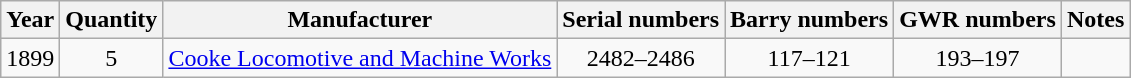<table class="wikitable" style=text-align:center>
<tr>
<th>Year</th>
<th>Quantity</th>
<th>Manufacturer</th>
<th>Serial numbers</th>
<th>Barry numbers</th>
<th>GWR numbers</th>
<th>Notes</th>
</tr>
<tr>
<td>1899</td>
<td>5</td>
<td><a href='#'>Cooke Locomotive and Machine Works</a></td>
<td>2482–2486</td>
<td>117–121</td>
<td>193–197</td>
<td></td>
</tr>
</table>
